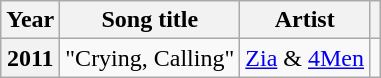<table class="wikitable plainrowheaders sortable">
<tr>
<th scope="col">Year</th>
<th scope="col">Song title</th>
<th>Artist</th>
<th scope="col" class="unsortable"></th>
</tr>
<tr>
<th scope="row">2011</th>
<td>"Crying, Calling"</td>
<td><a href='#'>Zia</a> & <a href='#'>4Men</a></td>
<td></td>
</tr>
</table>
